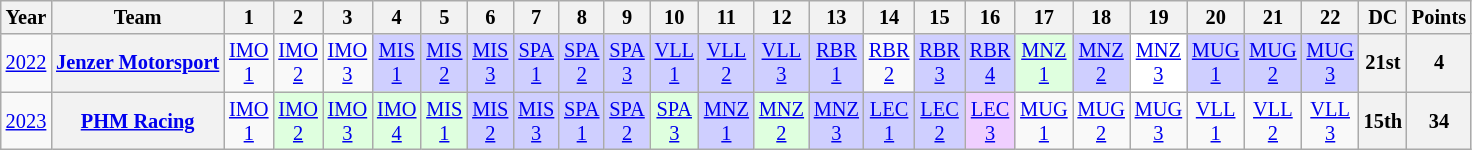<table class="wikitable" style="text-align:center; font-size:85%">
<tr>
<th>Year</th>
<th>Team</th>
<th>1</th>
<th>2</th>
<th>3</th>
<th>4</th>
<th>5</th>
<th>6</th>
<th>7</th>
<th>8</th>
<th>9</th>
<th>10</th>
<th>11</th>
<th>12</th>
<th>13</th>
<th>14</th>
<th>15</th>
<th>16</th>
<th>17</th>
<th>18</th>
<th>19</th>
<th>20</th>
<th>21</th>
<th>22</th>
<th>DC</th>
<th>Points</th>
</tr>
<tr>
<td><a href='#'>2022</a></td>
<th nowrap><a href='#'>Jenzer Motorsport</a></th>
<td style="background:#;"><a href='#'>IMO<br>1</a></td>
<td style="background:#;"><a href='#'>IMO<br>2</a></td>
<td style="background:#;"><a href='#'>IMO<br>3</a></td>
<td style="background:#CFCFFF;"><a href='#'>MIS<br>1</a><br></td>
<td style="background:#CFCFFF;"><a href='#'>MIS<br>2</a><br></td>
<td style="background:#CFCFFF;"><a href='#'>MIS<br>3</a><br></td>
<td style="background:#CFCFFF;"><a href='#'>SPA<br>1</a><br></td>
<td style="background:#CFCFFF;"><a href='#'>SPA<br>2</a><br></td>
<td style="background:#CFCFFF;"><a href='#'>SPA<br>3</a><br></td>
<td style="background:#CFCFFF;"><a href='#'>VLL<br>1</a><br></td>
<td style="background:#CFCFFF;"><a href='#'>VLL<br>2</a><br></td>
<td style="background:#CFCFFF;"><a href='#'>VLL<br>3</a><br></td>
<td style="background:#CFCFFF;"><a href='#'>RBR<br>1</a><br></td>
<td style="background:#;"><a href='#'>RBR<br>2</a></td>
<td style="background:#CFCFFF;"><a href='#'>RBR<br>3</a><br></td>
<td style="background:#CFCFFF;"><a href='#'>RBR<br>4</a><br></td>
<td style="background:#DFFFDF;"><a href='#'>MNZ<br>1</a><br></td>
<td style="background:#CFCFFF;"><a href='#'>MNZ<br>2</a><br></td>
<td style="background:#FFFFFF;"><a href='#'>MNZ<br>3</a><br></td>
<td style="background:#CFCFFF;"><a href='#'>MUG<br>1</a><br></td>
<td style="background:#CFCFFF;"><a href='#'>MUG<br>2</a><br></td>
<td style="background:#CFCFFF;"><a href='#'>MUG<br>3</a><br></td>
<th>21st</th>
<th>4</th>
</tr>
<tr>
<td><a href='#'>2023</a></td>
<th nowrap><a href='#'>PHM Racing</a></th>
<td style="background:#;"><a href='#'>IMO<br>1</a></td>
<td style="background:#DFFFDF;"><a href='#'>IMO<br>2</a><br></td>
<td style="background:#DFFFDF;"><a href='#'>IMO<br>3</a><br></td>
<td style="background:#DFFFDF;"><a href='#'>IMO<br>4</a><br></td>
<td style="background:#DFFFDF;"><a href='#'>MIS<br>1</a><br></td>
<td style="background:#CFCFFF;"><a href='#'>MIS<br>2</a><br></td>
<td style="background:#CFCFFF;"><a href='#'>MIS<br>3</a><br></td>
<td style="background:#CFCFFF;"><a href='#'>SPA<br>1</a><br></td>
<td style="background:#CFCFFF;"><a href='#'>SPA<br>2</a><br></td>
<td style="background:#DFFFDF;"><a href='#'>SPA<br>3</a><br></td>
<td style="background:#CFCFFF;"><a href='#'>MNZ<br>1</a><br></td>
<td style="background:#DFFFDF;"><a href='#'>MNZ<br>2</a><br></td>
<td style="background:#CFCFFF;"><a href='#'>MNZ<br>3</a><br></td>
<td style="background:#CFCFFF;"><a href='#'>LEC<br>1</a><br></td>
<td style="background:#CFCFFF;"><a href='#'>LEC<br>2</a><br></td>
<td style="background:#EFCFFF;"><a href='#'>LEC<br>3</a><br></td>
<td style="background:#;"><a href='#'>MUG<br>1</a></td>
<td style="background:#;"><a href='#'>MUG<br>2</a></td>
<td style="background:#;"><a href='#'>MUG<br>3</a></td>
<td style="background:#;"><a href='#'>VLL<br>1</a></td>
<td style="background:#;"><a href='#'>VLL<br>2</a></td>
<td style="background:#;"><a href='#'>VLL<br>3</a></td>
<th>15th</th>
<th>34</th>
</tr>
</table>
